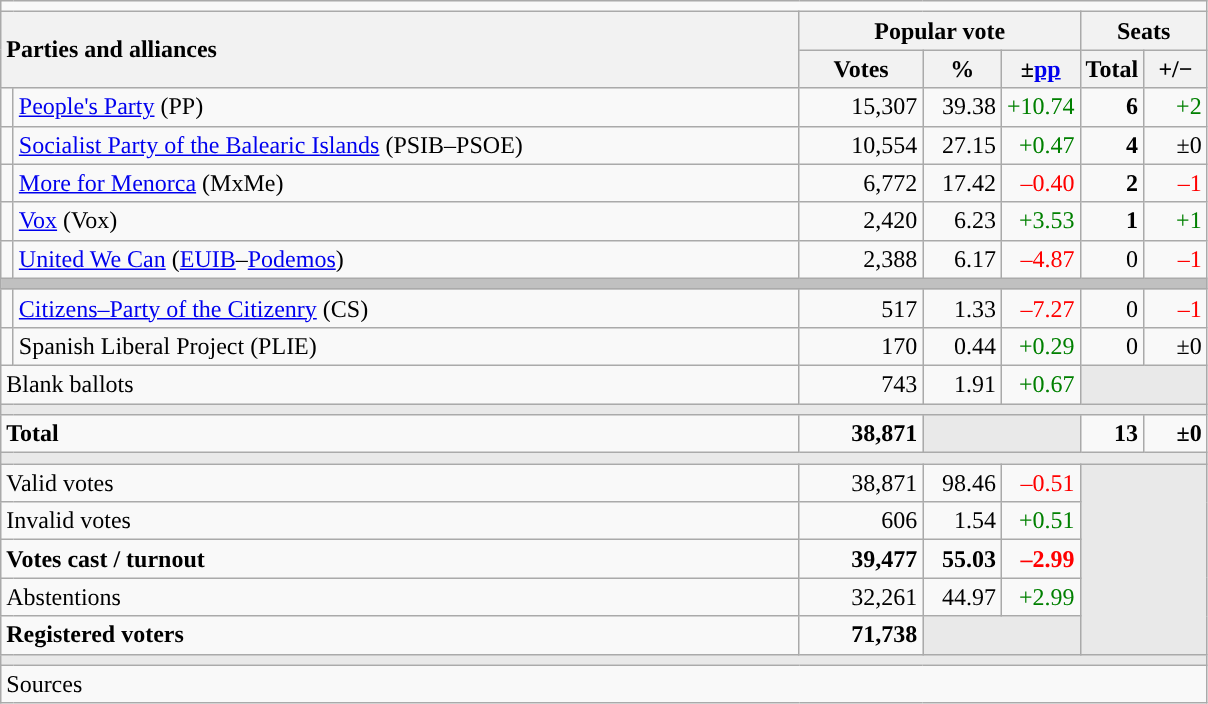<table class="wikitable" style="text-align:right;">
<tr>
<td colspan="7"></td>
</tr>
<tr>
<th style="text-align:left;" rowspan="2" colspan="2" width="525">Parties and alliances</th>
<th colspan="3">Popular vote</th>
<th colspan="2">Seats</th>
</tr>
<tr>
<th width="75">Votes</th>
<th width="45">%</th>
<th width="45">±<a href='#'>pp</a></th>
<th width="35">Total</th>
<th width="35">+/−</th>
</tr>
<tr>
<td width="1" style="color:inherit;background:"></td>
<td align="left"><a href='#'>People's Party</a> (PP)</td>
<td>15,307</td>
<td>39.38</td>
<td style="color:green;">+10.74</td>
<td><strong>6</strong></td>
<td style="color:green;">+2</td>
</tr>
<tr>
<td style="color:inherit;background:"></td>
<td align="left"><a href='#'>Socialist Party of the Balearic Islands</a> (PSIB–PSOE)</td>
<td>10,554</td>
<td>27.15</td>
<td style="color:green;">+0.47</td>
<td><strong>4</strong></td>
<td>±0</td>
</tr>
<tr>
<td style="color:inherit;background:"></td>
<td align="left"><a href='#'>More for Menorca</a> (MxMe)</td>
<td>6,772</td>
<td>17.42</td>
<td style="color:red;">–0.40</td>
<td><strong>2</strong></td>
<td style="color:red;">–1</td>
</tr>
<tr>
<td style="color:inherit;background:"></td>
<td align="left"><a href='#'>Vox</a> (Vox)</td>
<td>2,420</td>
<td>6.23</td>
<td style="color:green;">+3.53</td>
<td><strong>1</strong></td>
<td style="color:green;">+1</td>
</tr>
<tr>
<td style="color:inherit;background:"></td>
<td align="left"><a href='#'>United We Can</a> (<a href='#'>EUIB</a>–<a href='#'>Podemos</a>)</td>
<td>2,388</td>
<td>6.17</td>
<td style="color:red;">–4.87</td>
<td>0</td>
<td style="color:red;">–1</td>
</tr>
<tr>
<td colspan="7" bgcolor="#C0C0C0"></td>
</tr>
<tr>
<td style="color:inherit;background:"></td>
<td align="left"><a href='#'>Citizens–Party of the Citizenry</a> (CS)</td>
<td>517</td>
<td>1.33</td>
<td style="color:red;">–7.27</td>
<td>0</td>
<td style="color:red;">–1</td>
</tr>
<tr>
<td style="color:inherit;background:"></td>
<td align="left">Spanish Liberal Project (PLIE)</td>
<td>170</td>
<td>0.44</td>
<td style="color:green;">+0.29</td>
<td>0</td>
<td>±0</td>
</tr>
<tr>
<td align="left" colspan="2">Blank ballots</td>
<td>743</td>
<td>1.91</td>
<td style="color:green;">+0.67</td>
<td bgcolor="#E9E9E9" colspan="2"></td>
</tr>
<tr>
<td colspan="7" bgcolor="#E9E9E9"></td>
</tr>
<tr style="font-weight:bold;">
<td align="left" colspan="2">Total</td>
<td>38,871</td>
<td bgcolor="#E9E9E9" colspan="2"></td>
<td>13</td>
<td>±0</td>
</tr>
<tr>
<td colspan="7" bgcolor="#E9E9E9"></td>
</tr>
<tr>
<td align="left" colspan="2">Valid votes</td>
<td>38,871</td>
<td>98.46</td>
<td style="color:red;">–0.51</td>
<td bgcolor="#E9E9E9" colspan="2" rowspan="5"></td>
</tr>
<tr>
<td align="left" colspan="2">Invalid votes</td>
<td>606</td>
<td>1.54</td>
<td style="color:green;">+0.51</td>
</tr>
<tr style="font-weight:bold;">
<td align="left" colspan="2">Votes cast / turnout</td>
<td>39,477</td>
<td>55.03</td>
<td style="color:red;">–2.99</td>
</tr>
<tr>
<td align="left" colspan="2">Abstentions</td>
<td>32,261</td>
<td>44.97</td>
<td style="color:green;">+2.99</td>
</tr>
<tr style="font-weight:bold;">
<td align="left" colspan="2">Registered voters</td>
<td>71,738</td>
<td bgcolor="#E9E9E9" colspan="2"></td>
</tr>
<tr>
<td colspan="7" bgcolor="#E9E9E9"></td>
</tr>
<tr>
<td align="left" colspan="7">Sources</td>
</tr>
</table>
